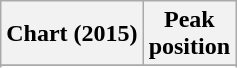<table class="wikitable sortable plainrowheaders" style="text-align:center">
<tr>
<th>Chart (2015)</th>
<th>Peak<br>position</th>
</tr>
<tr>
</tr>
<tr>
</tr>
<tr>
</tr>
<tr>
</tr>
</table>
